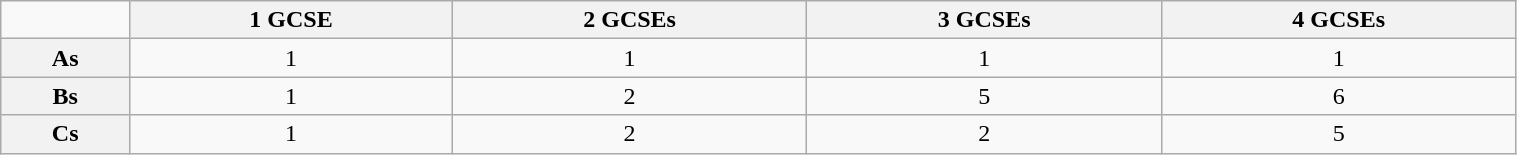<table class="wikitable" style="text-align:center; width:80%;">
<tr>
<td></td>
<th scope="col">1 GCSE</th>
<th scope="col">2 GCSEs</th>
<th scope="col">3 GCSEs</th>
<th scope="col">4 GCSEs</th>
</tr>
<tr>
<th scope="row">As</th>
<td>1</td>
<td>1</td>
<td>1</td>
<td>1</td>
</tr>
<tr>
<th scope="row">Bs</th>
<td>1</td>
<td>2</td>
<td>5</td>
<td>6</td>
</tr>
<tr>
<th scope="row">Cs</th>
<td>1</td>
<td>2</td>
<td>2</td>
<td>5</td>
</tr>
</table>
